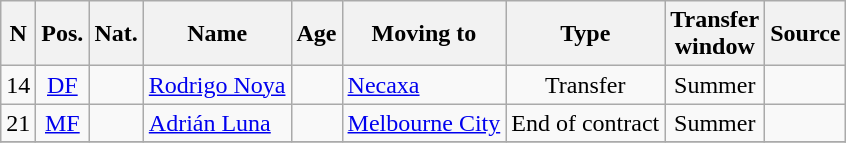<table class="wikitable sortable" style="text-align:center">
<tr>
<th>N</th>
<th>Pos.</th>
<th>Nat.</th>
<th>Name</th>
<th>Age</th>
<th>Moving to</th>
<th>Type</th>
<th>Transfer<br>window</th>
<th>Source</th>
</tr>
<tr>
<td>14</td>
<td><a href='#'>DF</a></td>
<td></td>
<td align=left><a href='#'>Rodrigo Noya</a></td>
<td></td>
<td align=left><a href='#'>Necaxa</a></td>
<td>Transfer</td>
<td>Summer</td>
<td></td>
</tr>
<tr>
<td>21</td>
<td><a href='#'>MF</a></td>
<td></td>
<td align=left><a href='#'>Adrián Luna</a></td>
<td></td>
<td align=left> <a href='#'>Melbourne City</a></td>
<td>End of contract</td>
<td>Summer</td>
<td></td>
</tr>
<tr>
</tr>
</table>
